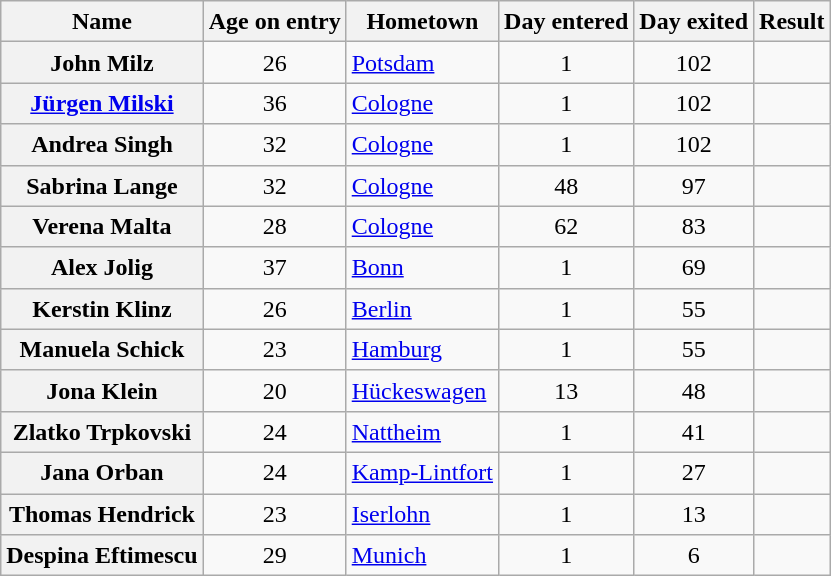<table class="wikitable sortable" style="text-align:left; line-height:20px; width:auto;">
<tr>
<th scope="col">Name</th>
<th scope="col">Age on entry</th>
<th scope="col">Hometown</th>
<th scope="col">Day entered</th>
<th scope="col">Day exited</th>
<th scope="col">Result</th>
</tr>
<tr>
<th scope="row">John Milz</th>
<td align="center">26</td>
<td><a href='#'>Potsdam</a></td>
<td align="center">1</td>
<td align="center">102</td>
<td></td>
</tr>
<tr>
<th scope="row"><a href='#'>Jürgen Milski</a></th>
<td align="center">36</td>
<td><a href='#'>Cologne</a></td>
<td align="center">1</td>
<td align="center">102</td>
<td></td>
</tr>
<tr>
<th scope="row">Andrea Singh</th>
<td align="center">32</td>
<td><a href='#'>Cologne</a></td>
<td align="center">1</td>
<td align="center">102</td>
<td></td>
</tr>
<tr>
<th scope="row">Sabrina Lange</th>
<td align="center">32</td>
<td><a href='#'>Cologne</a></td>
<td align="center">48</td>
<td align="center">97</td>
<td></td>
</tr>
<tr>
<th scope="row">Verena Malta</th>
<td align="center">28</td>
<td><a href='#'>Cologne</a></td>
<td align="center">62</td>
<td align="center">83</td>
<td></td>
</tr>
<tr>
<th scope="row">Alex Jolig</th>
<td align="center">37</td>
<td><a href='#'>Bonn</a></td>
<td align="center">1</td>
<td align="center">69</td>
<td></td>
</tr>
<tr>
<th scope="row">Kerstin Klinz</th>
<td align="center">26</td>
<td><a href='#'>Berlin</a></td>
<td align="center">1</td>
<td align="center">55</td>
<td></td>
</tr>
<tr>
<th scope="row">Manuela Schick</th>
<td align="center">23</td>
<td><a href='#'>Hamburg</a></td>
<td align="center">1</td>
<td align="center">55</td>
<td></td>
</tr>
<tr>
<th scope="row">Jona Klein</th>
<td align="center">20</td>
<td><a href='#'>Hückeswagen</a></td>
<td align="center">13</td>
<td align="center">48</td>
<td></td>
</tr>
<tr>
<th scope="row">Zlatko Trpkovski</th>
<td align="center">24</td>
<td><a href='#'>Nattheim</a></td>
<td align="center">1</td>
<td align="center">41</td>
<td></td>
</tr>
<tr>
<th scope="row">Jana Orban</th>
<td align="center">24</td>
<td><a href='#'>Kamp-Lintfort</a></td>
<td align="center">1</td>
<td align="center">27</td>
<td></td>
</tr>
<tr>
<th scope="row">Thomas Hendrick</th>
<td align="center">23</td>
<td><a href='#'>Iserlohn</a></td>
<td align="center">1</td>
<td align="center">13</td>
<td></td>
</tr>
<tr>
<th scope="row">Despina Eftimescu</th>
<td align="center">29</td>
<td><a href='#'>Munich</a></td>
<td align="center">1</td>
<td align="center">6</td>
<td></td>
</tr>
</table>
